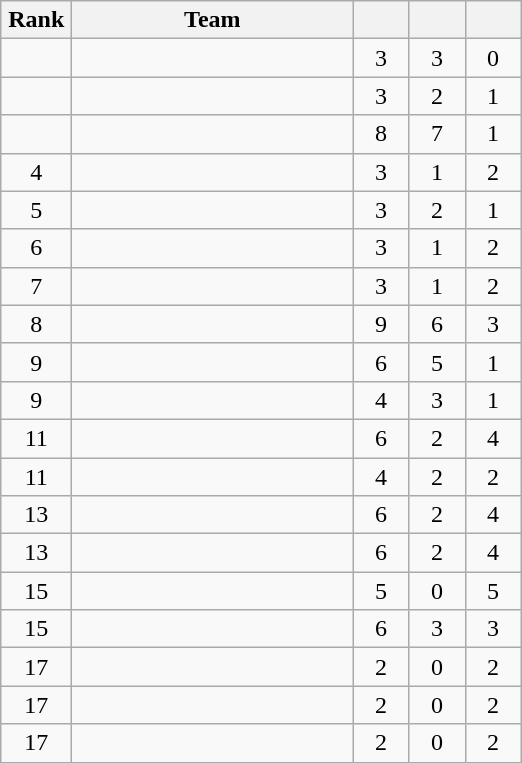<table class="wikitable" style="text-align: center;">
<tr>
<th width=40>Rank</th>
<th width=180>Team</th>
<th width=30></th>
<th width=30></th>
<th width=30></th>
</tr>
<tr>
<td></td>
<td align=left></td>
<td>3</td>
<td>3</td>
<td>0</td>
</tr>
<tr>
<td></td>
<td align=left></td>
<td>3</td>
<td>2</td>
<td>1</td>
</tr>
<tr>
<td></td>
<td align=left></td>
<td>8</td>
<td>7</td>
<td>1</td>
</tr>
<tr>
<td>4</td>
<td align=left></td>
<td>3</td>
<td>1</td>
<td>2</td>
</tr>
<tr>
<td>5</td>
<td align=left></td>
<td>3</td>
<td>2</td>
<td>1</td>
</tr>
<tr>
<td>6</td>
<td align=left></td>
<td>3</td>
<td>1</td>
<td>2</td>
</tr>
<tr>
<td>7</td>
<td align=left></td>
<td>3</td>
<td>1</td>
<td>2</td>
</tr>
<tr>
<td>8</td>
<td align=left></td>
<td>9</td>
<td>6</td>
<td>3</td>
</tr>
<tr>
<td>9</td>
<td align=left></td>
<td>6</td>
<td>5</td>
<td>1</td>
</tr>
<tr>
<td>9</td>
<td align=left></td>
<td>4</td>
<td>3</td>
<td>1</td>
</tr>
<tr>
<td>11</td>
<td align=left></td>
<td>6</td>
<td>2</td>
<td>4</td>
</tr>
<tr>
<td>11</td>
<td align=left></td>
<td>4</td>
<td>2</td>
<td>2</td>
</tr>
<tr>
<td>13</td>
<td align=left></td>
<td>6</td>
<td>2</td>
<td>4</td>
</tr>
<tr>
<td>13</td>
<td align=left></td>
<td>6</td>
<td>2</td>
<td>4</td>
</tr>
<tr>
<td>15</td>
<td align=left></td>
<td>5</td>
<td>0</td>
<td>5</td>
</tr>
<tr>
<td>15</td>
<td align=left></td>
<td>6</td>
<td>3</td>
<td>3</td>
</tr>
<tr>
<td>17</td>
<td align=left></td>
<td>2</td>
<td>0</td>
<td>2</td>
</tr>
<tr>
<td>17</td>
<td align=left></td>
<td>2</td>
<td>0</td>
<td>2</td>
</tr>
<tr>
<td>17</td>
<td align=left></td>
<td>2</td>
<td>0</td>
<td>2</td>
</tr>
</table>
